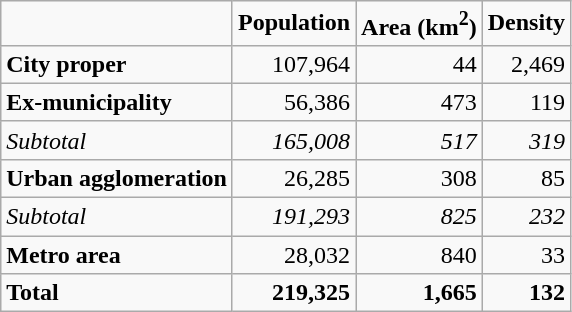<table class="wikitable">
<tr>
<td></td>
<td><strong>Population</strong></td>
<td><strong>Area (km<sup>2</sup>)</strong></td>
<td><strong>Density</strong></td>
</tr>
<tr>
<td><strong>City proper</strong></td>
<td style="text-align:right;">107,964</td>
<td style="text-align:right;">44</td>
<td style="text-align:right;">2,469</td>
</tr>
<tr>
<td><strong>Ex-municipality</strong></td>
<td style="text-align:right;">56,386</td>
<td style="text-align:right;">473</td>
<td style="text-align:right;">119</td>
</tr>
<tr>
<td><em>Subtotal</em></td>
<td style="text-align:right;"><em>165,008</em></td>
<td style="text-align:right;"><em>517</em></td>
<td style="text-align:right;"><em>319</em></td>
</tr>
<tr>
<td><strong>Urban agglomeration</strong></td>
<td style="text-align:right;">26,285</td>
<td style="text-align:right;">308</td>
<td style="text-align:right;">85</td>
</tr>
<tr>
<td><em>Subtotal</em></td>
<td style="text-align:right;"><em>191,293</em></td>
<td style="text-align:right;"><em>825</em></td>
<td style="text-align:right;"><em>232</em></td>
</tr>
<tr>
<td><strong>Metro area</strong></td>
<td style="text-align:right;">28,032</td>
<td style="text-align:right;">840</td>
<td style="text-align:right;">33</td>
</tr>
<tr>
<td><strong>Total</strong></td>
<td style="text-align:right;"><strong>219,325</strong></td>
<td style="text-align:right;"><strong>1,665</strong></td>
<td style="text-align:right;"><strong>132</strong></td>
</tr>
</table>
